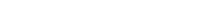<table style="width:22%; text-align:center;">
<tr style="color:white;">
<td style="background:"><strong>2</strong></td>
<td style="background:"><strong>6</strong></td>
</tr>
</table>
